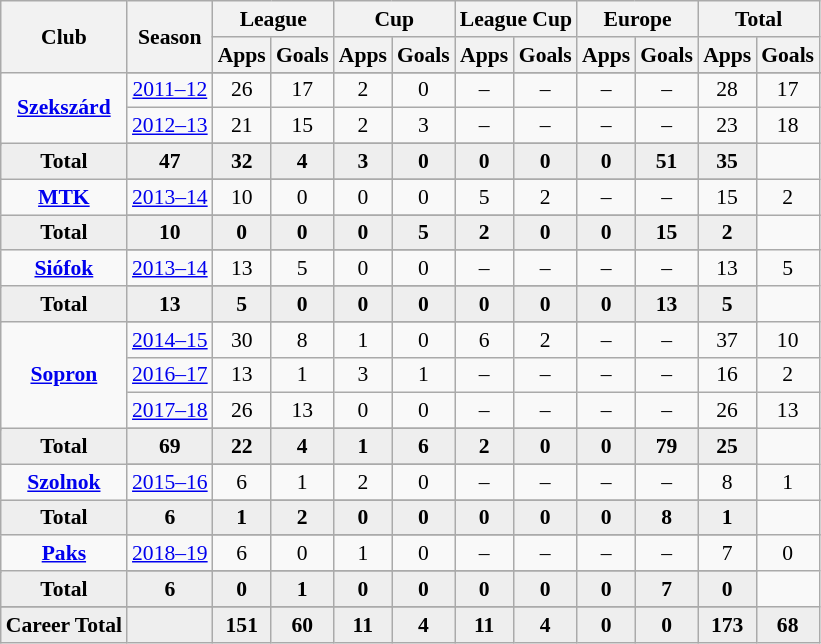<table class="wikitable" style="font-size:90%; text-align: center;">
<tr>
<th rowspan="2">Club</th>
<th rowspan="2">Season</th>
<th colspan="2">League</th>
<th colspan="2">Cup</th>
<th colspan="2">League Cup</th>
<th colspan="2">Europe</th>
<th colspan="2">Total</th>
</tr>
<tr>
<th>Apps</th>
<th>Goals</th>
<th>Apps</th>
<th>Goals</th>
<th>Apps</th>
<th>Goals</th>
<th>Apps</th>
<th>Goals</th>
<th>Apps</th>
<th>Goals</th>
</tr>
<tr ||-||-||-|->
<td rowspan="4" valign="center"><strong><a href='#'>Szekszárd</a></strong></td>
</tr>
<tr>
<td><a href='#'>2011–12</a></td>
<td>26</td>
<td>17</td>
<td>2</td>
<td>0</td>
<td>–</td>
<td>–</td>
<td>–</td>
<td>–</td>
<td>28</td>
<td>17</td>
</tr>
<tr>
<td><a href='#'>2012–13</a></td>
<td>21</td>
<td>15</td>
<td>2</td>
<td>3</td>
<td>–</td>
<td>–</td>
<td>–</td>
<td>–</td>
<td>23</td>
<td>18</td>
</tr>
<tr>
</tr>
<tr style="font-weight:bold; background-color:#eeeeee;">
<td>Total</td>
<td>47</td>
<td>32</td>
<td>4</td>
<td>3</td>
<td>0</td>
<td>0</td>
<td>0</td>
<td>0</td>
<td>51</td>
<td>35</td>
</tr>
<tr>
<td rowspan="3" valign="center"><strong><a href='#'>MTK</a></strong></td>
</tr>
<tr>
<td><a href='#'>2013–14</a></td>
<td>10</td>
<td>0</td>
<td>0</td>
<td>0</td>
<td>5</td>
<td>2</td>
<td>–</td>
<td>–</td>
<td>15</td>
<td>2</td>
</tr>
<tr>
</tr>
<tr style="font-weight:bold; background-color:#eeeeee;">
<td>Total</td>
<td>10</td>
<td>0</td>
<td>0</td>
<td>0</td>
<td>5</td>
<td>2</td>
<td>0</td>
<td>0</td>
<td>15</td>
<td>2</td>
</tr>
<tr>
<td rowspan="3" valign="center"><strong><a href='#'>Siófok</a></strong></td>
</tr>
<tr>
<td><a href='#'>2013–14</a></td>
<td>13</td>
<td>5</td>
<td>0</td>
<td>0</td>
<td>–</td>
<td>–</td>
<td>–</td>
<td>–</td>
<td>13</td>
<td>5</td>
</tr>
<tr>
</tr>
<tr style="font-weight:bold; background-color:#eeeeee;">
<td>Total</td>
<td>13</td>
<td>5</td>
<td>0</td>
<td>0</td>
<td>0</td>
<td>0</td>
<td>0</td>
<td>0</td>
<td>13</td>
<td>5</td>
</tr>
<tr>
<td rowspan="5" valign="center"><strong><a href='#'>Sopron</a></strong></td>
</tr>
<tr>
<td><a href='#'>2014–15</a></td>
<td>30</td>
<td>8</td>
<td>1</td>
<td>0</td>
<td>6</td>
<td>2</td>
<td>–</td>
<td>–</td>
<td>37</td>
<td>10</td>
</tr>
<tr>
<td><a href='#'>2016–17</a></td>
<td>13</td>
<td>1</td>
<td>3</td>
<td>1</td>
<td>–</td>
<td>–</td>
<td>–</td>
<td>–</td>
<td>16</td>
<td>2</td>
</tr>
<tr>
<td><a href='#'>2017–18</a></td>
<td>26</td>
<td>13</td>
<td>0</td>
<td>0</td>
<td>–</td>
<td>–</td>
<td>–</td>
<td>–</td>
<td>26</td>
<td>13</td>
</tr>
<tr>
</tr>
<tr style="font-weight:bold; background-color:#eeeeee;">
<td>Total</td>
<td>69</td>
<td>22</td>
<td>4</td>
<td>1</td>
<td>6</td>
<td>2</td>
<td>0</td>
<td>0</td>
<td>79</td>
<td>25</td>
</tr>
<tr>
<td rowspan="3" valign="center"><strong><a href='#'>Szolnok</a></strong></td>
</tr>
<tr>
<td><a href='#'>2015–16</a></td>
<td>6</td>
<td>1</td>
<td>2</td>
<td>0</td>
<td>–</td>
<td>–</td>
<td>–</td>
<td>–</td>
<td>8</td>
<td>1</td>
</tr>
<tr>
</tr>
<tr style="font-weight:bold; background-color:#eeeeee;">
<td>Total</td>
<td>6</td>
<td>1</td>
<td>2</td>
<td>0</td>
<td>0</td>
<td>0</td>
<td>0</td>
<td>0</td>
<td>8</td>
<td>1</td>
</tr>
<tr>
<td rowspan="3" valign="center"><strong><a href='#'>Paks</a></strong></td>
</tr>
<tr>
<td><a href='#'>2018–19</a></td>
<td>6</td>
<td>0</td>
<td>1</td>
<td>0</td>
<td>–</td>
<td>–</td>
<td>–</td>
<td>–</td>
<td>7</td>
<td>0</td>
</tr>
<tr>
</tr>
<tr style="font-weight:bold; background-color:#eeeeee;">
<td>Total</td>
<td>6</td>
<td>0</td>
<td>1</td>
<td>0</td>
<td>0</td>
<td>0</td>
<td>0</td>
<td>0</td>
<td>7</td>
<td>0</td>
</tr>
<tr>
</tr>
<tr style="font-weight:bold; background-color:#eeeeee;">
<td rowspan="2" valign="top"><strong>Career Total</strong></td>
<td></td>
<td><strong>151</strong></td>
<td><strong>60</strong></td>
<td><strong>11</strong></td>
<td><strong>4</strong></td>
<td><strong>11</strong></td>
<td><strong>4</strong></td>
<td><strong>0</strong></td>
<td><strong>0</strong></td>
<td><strong>173</strong></td>
<td><strong>68</strong></td>
</tr>
</table>
